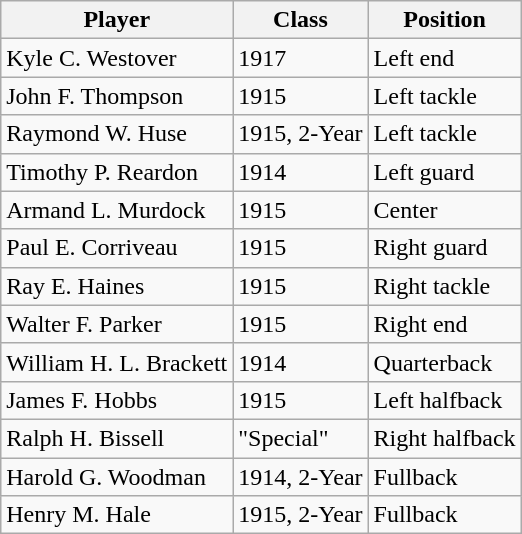<table class="wikitable" style="text-align:Left">
<tr>
<th>Player</th>
<th>Class</th>
<th>Position</th>
</tr>
<tr>
<td>Kyle C. Westover</td>
<td>1917</td>
<td>Left end</td>
</tr>
<tr>
<td>John F. Thompson</td>
<td>1915</td>
<td>Left tackle</td>
</tr>
<tr>
<td>Raymond W. Huse</td>
<td>1915, 2-Year</td>
<td>Left tackle</td>
</tr>
<tr>
<td>Timothy P. Reardon</td>
<td>1914</td>
<td>Left guard</td>
</tr>
<tr>
<td>Armand L. Murdock</td>
<td>1915</td>
<td>Center</td>
</tr>
<tr>
<td>Paul E. Corriveau</td>
<td>1915</td>
<td>Right guard</td>
</tr>
<tr>
<td>Ray E. Haines</td>
<td>1915</td>
<td>Right tackle</td>
</tr>
<tr>
<td>Walter F. Parker</td>
<td>1915</td>
<td>Right end</td>
</tr>
<tr>
<td>William H. L. Brackett</td>
<td>1914</td>
<td>Quarterback</td>
</tr>
<tr>
<td>James F. Hobbs</td>
<td>1915</td>
<td>Left halfback</td>
</tr>
<tr>
<td>Ralph H. Bissell</td>
<td>"Special"</td>
<td>Right halfback</td>
</tr>
<tr>
<td>Harold G. Woodman</td>
<td>1914, 2-Year</td>
<td>Fullback</td>
</tr>
<tr>
<td>Henry M. Hale</td>
<td>1915, 2-Year</td>
<td>Fullback</td>
</tr>
</table>
